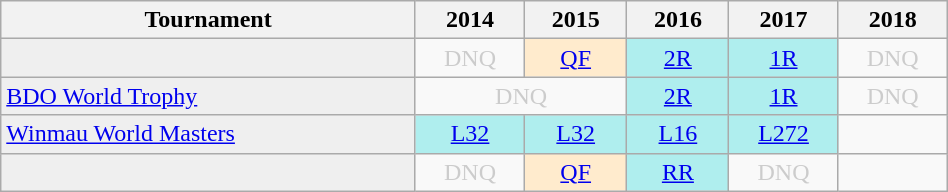<table class="wikitable" style="width:50%; margin:0">
<tr>
<th>Tournament</th>
<th>2014</th>
<th>2015</th>
<th>2016</th>
<th>2017</th>
<th>2018</th>
</tr>
<tr>
<td style="background:#efefef;"></td>
<td colspan="1" style="text-align:center; color:#ccc;">DNQ</td>
<td style="text-align:center; background:#ffebcd;"><a href='#'>QF</a></td>
<td style="text-align:center; background:#afeeee;"><a href='#'>2R</a></td>
<td style="text-align:center; background:#afeeee;"><a href='#'>1R</a></td>
<td colspan="1" style="text-align:center; color:#ccc;">DNQ</td>
</tr>
<tr>
<td style="background:#efefef;"><a href='#'>BDO World Trophy</a></td>
<td colspan="2" style="text-align:center; color:#ccc;">DNQ</td>
<td style="text-align:center; background:#afeeee;"><a href='#'>2R</a></td>
<td style="text-align:center; background:#afeeee;"><a href='#'>1R</a></td>
<td colspan="1" style="text-align:center; color:#ccc;">DNQ</td>
</tr>
<tr>
<td style="background:#efefef;"><a href='#'>Winmau World Masters</a></td>
<td style="text-align:center; background:#afeeee;"><a href='#'>L32</a></td>
<td style="text-align:center; background:#afeeee;"><a href='#'>L32</a></td>
<td style="text-align:center; background:#afeeee;"><a href='#'>L16</a></td>
<td style="text-align:center; background:#afeeee;"><a href='#'>L272</a></td>
<td></td>
</tr>
<tr>
<td style="background:#efefef;"></td>
<td colspan="1" style="text-align:center; color:#ccc;">DNQ</td>
<td style="text-align:center; background:#ffebcd;"><a href='#'>QF</a></td>
<td style="text-align:center; background:#afeeee;"><a href='#'>RR</a></td>
<td colspan="1" style="text-align:center; color:#ccc;">DNQ</td>
<td></td>
</tr>
</table>
